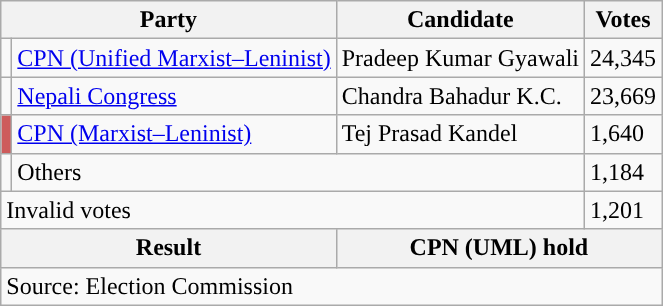<table class="wikitable">
<tr>
<th colspan="2">Party</th>
<th>Candidate</th>
<th>Votes</th>
</tr>
<tr>
<td style="background-color:"></td>
<td><a href='#'>CPN (Unified Marxist–Leninist)</a></td>
<td>Pradeep Kumar Gyawali</td>
<td>24,345</td>
</tr>
<tr>
<td style="background-color:"></td>
<td><a href='#'>Nepali Congress</a></td>
<td>Chandra Bahadur K.C.</td>
<td>23,669</td>
</tr>
<tr>
<td style="background-color:indianred"></td>
<td><a href='#'>CPN (Marxist–Leninist)</a></td>
<td>Tej Prasad Kandel</td>
<td>1,640</td>
</tr>
<tr>
<td></td>
<td colspan="2">Others</td>
<td>1,184</td>
</tr>
<tr>
<td colspan="3">Invalid votes</td>
<td>1,201</td>
</tr>
<tr>
<th colspan="2">Result</th>
<th colspan="2">CPN (UML) hold</th>
</tr>
<tr>
<td colspan="4">Source: Election Commission</td>
</tr>
</table>
